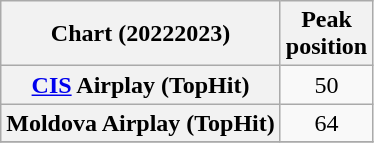<table class="wikitable plainrowheaders sortable" style="text-align:center">
<tr>
<th scope="col">Chart (20222023)</th>
<th scope="col">Peak<br>position</th>
</tr>
<tr>
<th scope="row"><a href='#'>CIS</a> Airplay (TopHit)</th>
<td>50</td>
</tr>
<tr>
<th scope="row">Moldova Airplay (TopHit)</th>
<td>64</td>
</tr>
<tr>
</tr>
</table>
